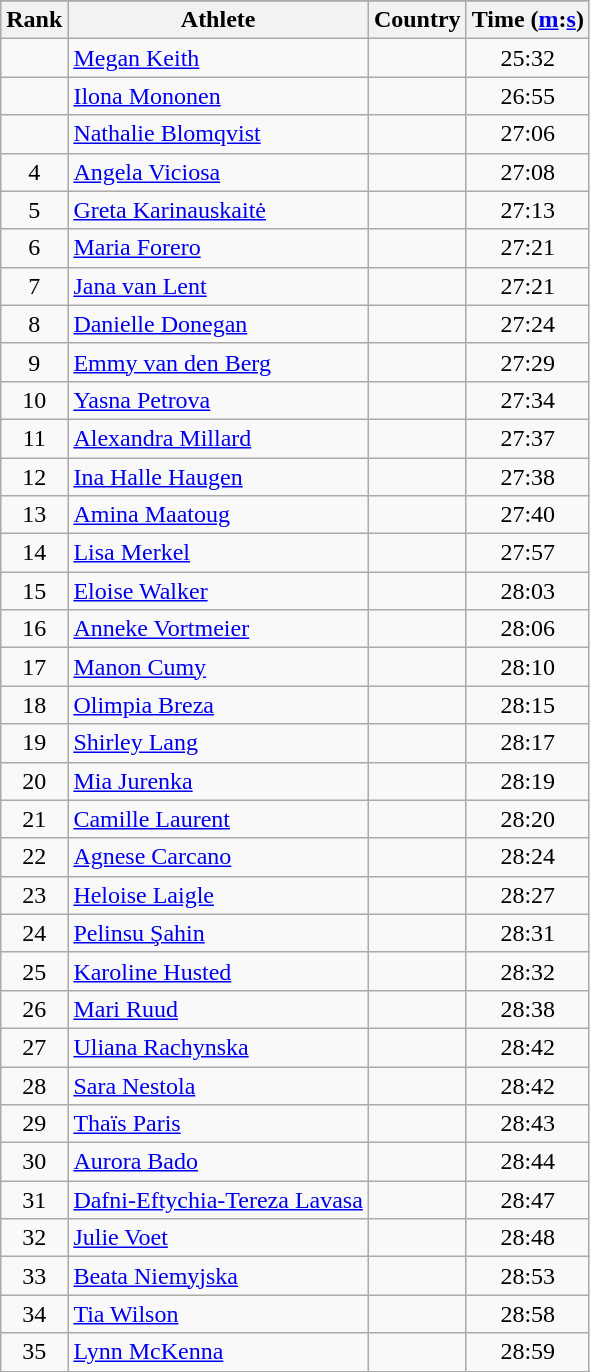<table class="wikitable sortable" style="text-align:center;">
<tr>
</tr>
<tr>
<th>Rank</th>
<th>Athlete</th>
<th>Country</th>
<th>Time (<a href='#'>m</a>:<a href='#'>s</a>)</th>
</tr>
<tr>
<td></td>
<td align=left><a href='#'>Megan Keith</a></td>
<td align=left></td>
<td>25:32</td>
</tr>
<tr>
<td></td>
<td align=left><a href='#'>Ilona Mononen</a></td>
<td align=left></td>
<td>26:55</td>
</tr>
<tr>
<td></td>
<td align=left><a href='#'>Nathalie Blomqvist</a></td>
<td align=left></td>
<td>27:06</td>
</tr>
<tr>
<td>4</td>
<td align=left><a href='#'>Angela Viciosa</a></td>
<td align=left></td>
<td>27:08</td>
</tr>
<tr>
<td>5</td>
<td align=left><a href='#'>Greta Karinauskaitė</a></td>
<td align=left></td>
<td>27:13</td>
</tr>
<tr>
<td>6</td>
<td align=left><a href='#'>Maria Forero</a></td>
<td align=left></td>
<td>27:21</td>
</tr>
<tr>
<td>7</td>
<td align=left><a href='#'>Jana van Lent</a></td>
<td align=left></td>
<td>27:21</td>
</tr>
<tr>
<td>8</td>
<td align=left><a href='#'>Danielle Donegan</a></td>
<td align=left></td>
<td>27:24</td>
</tr>
<tr>
<td>9</td>
<td align=left><a href='#'>Emmy van den Berg</a></td>
<td align=left></td>
<td>27:29</td>
</tr>
<tr>
<td>10</td>
<td align=left><a href='#'>Yasna Petrova</a></td>
<td align=left></td>
<td>27:34</td>
</tr>
<tr>
<td>11</td>
<td align=left><a href='#'>Alexandra Millard</a></td>
<td align=left></td>
<td>27:37</td>
</tr>
<tr>
<td>12</td>
<td align=left><a href='#'>Ina Halle Haugen</a></td>
<td align=left></td>
<td>27:38</td>
</tr>
<tr>
<td>13</td>
<td align=left><a href='#'>Amina Maatoug</a></td>
<td align=left></td>
<td>27:40</td>
</tr>
<tr>
<td>14</td>
<td align=left><a href='#'>Lisa Merkel</a></td>
<td align=left></td>
<td>27:57</td>
</tr>
<tr>
<td>15</td>
<td align=left><a href='#'>Eloise Walker</a></td>
<td align=left></td>
<td>28:03</td>
</tr>
<tr>
<td>16</td>
<td align=left><a href='#'>Anneke Vortmeier</a></td>
<td align=left></td>
<td>28:06</td>
</tr>
<tr>
<td>17</td>
<td align=left><a href='#'>Manon Cumy</a></td>
<td align=left></td>
<td>28:10</td>
</tr>
<tr>
<td>18</td>
<td align=left><a href='#'>Olimpia Breza</a></td>
<td align=left></td>
<td>28:15</td>
</tr>
<tr>
<td>19</td>
<td align=left><a href='#'>Shirley Lang</a></td>
<td align=left></td>
<td>28:17</td>
</tr>
<tr>
<td>20</td>
<td align=left><a href='#'>Mia Jurenka</a></td>
<td align=left></td>
<td>28:19</td>
</tr>
<tr>
<td>21</td>
<td align=left><a href='#'>Camille Laurent</a></td>
<td align=left></td>
<td>28:20</td>
</tr>
<tr>
<td>22</td>
<td align=left><a href='#'>Agnese Carcano</a></td>
<td align=left></td>
<td>28:24</td>
</tr>
<tr>
<td>23</td>
<td align=left><a href='#'>Heloise Laigle</a></td>
<td align=left></td>
<td>28:27</td>
</tr>
<tr>
<td>24</td>
<td align=left><a href='#'>Pelinsu Şahin</a></td>
<td align=left></td>
<td>28:31</td>
</tr>
<tr>
<td>25</td>
<td align=left><a href='#'>Karoline Husted</a></td>
<td align=left></td>
<td>28:32</td>
</tr>
<tr>
<td>26</td>
<td align=left><a href='#'>Mari Ruud</a></td>
<td align=left></td>
<td>28:38</td>
</tr>
<tr>
<td>27</td>
<td align=left><a href='#'>Uliana Rachynska</a></td>
<td align=left></td>
<td>28:42</td>
</tr>
<tr>
<td>28</td>
<td align=left><a href='#'>Sara Nestola</a></td>
<td align=left></td>
<td>28:42</td>
</tr>
<tr>
<td>29</td>
<td align=left><a href='#'>Thaïs Paris</a></td>
<td align=left></td>
<td>28:43</td>
</tr>
<tr>
<td>30</td>
<td align=left><a href='#'>Aurora Bado</a></td>
<td align=left></td>
<td>28:44</td>
</tr>
<tr>
<td>31</td>
<td align=left><a href='#'>Dafni-Eftychia-Tereza Lavasa</a></td>
<td align=left></td>
<td>28:47</td>
</tr>
<tr>
<td>32</td>
<td align=left><a href='#'>Julie Voet</a></td>
<td align=left></td>
<td>28:48</td>
</tr>
<tr>
<td>33</td>
<td align=left><a href='#'>Beata Niemyjska</a></td>
<td align=left></td>
<td>28:53</td>
</tr>
<tr>
<td>34</td>
<td align=left><a href='#'>Tia Wilson</a></td>
<td align=left></td>
<td>28:58</td>
</tr>
<tr>
<td>35</td>
<td align=left><a href='#'>Lynn McKenna</a></td>
<td align=left></td>
<td>28:59</td>
</tr>
</table>
